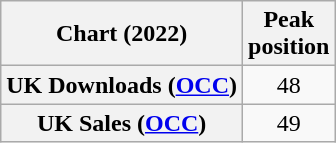<table class="wikitable sortable plainrowheaders" style="text-align:center">
<tr>
<th>Chart (2022)</th>
<th>Peak<br>position</th>
</tr>
<tr>
<th scope="row">UK Downloads (<a href='#'>OCC</a>)</th>
<td>48</td>
</tr>
<tr>
<th scope="row">UK Sales (<a href='#'>OCC</a>)</th>
<td>49</td>
</tr>
</table>
